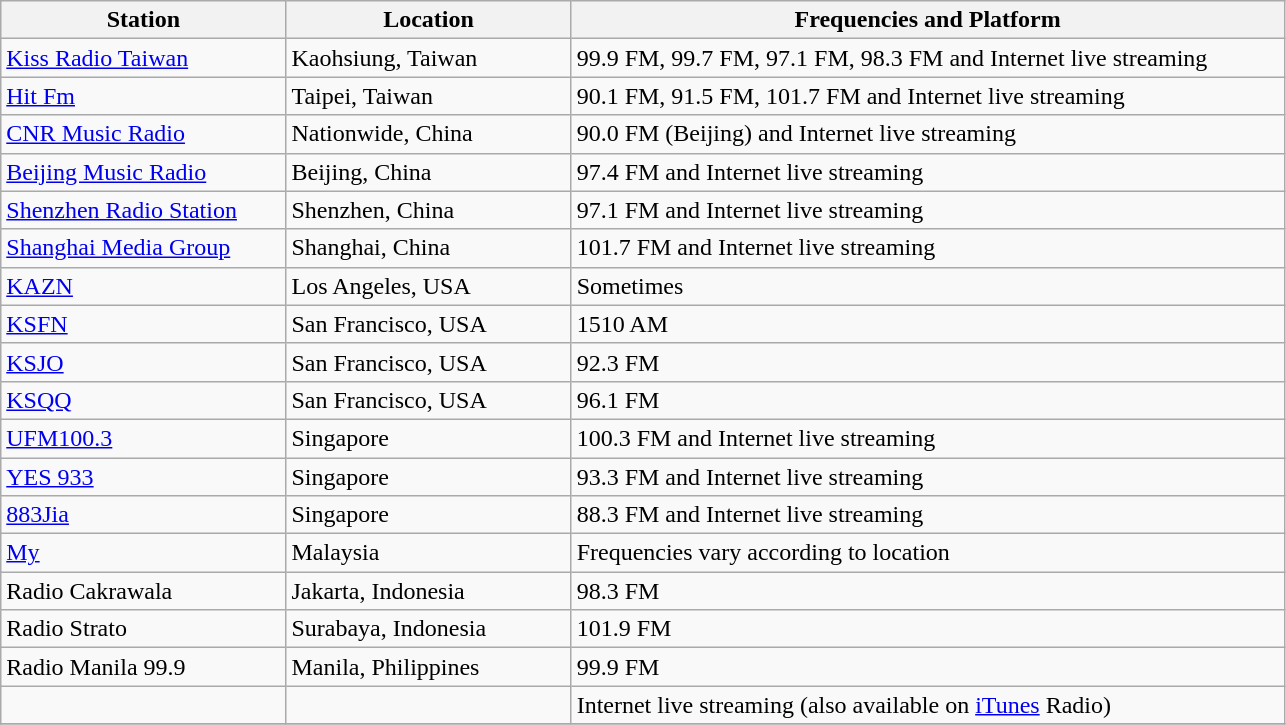<table class="wikitable">
<tr>
<th width=20%>Station</th>
<th width=20%>Location</th>
<th width=50%>Frequencies and Platform</th>
</tr>
<tr>
<td><a href='#'>Kiss Radio Taiwan</a></td>
<td>Kaohsiung, Taiwan</td>
<td>99.9 FM, 99.7 FM, 97.1 FM, 98.3 FM and Internet live streaming</td>
</tr>
<tr>
<td><a href='#'>Hit Fm</a></td>
<td>Taipei, Taiwan</td>
<td>90.1 FM, 91.5 FM, 101.7 FM and Internet live streaming</td>
</tr>
<tr>
<td><a href='#'>CNR Music Radio</a></td>
<td>Nationwide, China</td>
<td>90.0 FM (Beijing) and Internet live streaming</td>
</tr>
<tr>
<td><a href='#'>Beijing Music Radio</a></td>
<td>Beijing, China</td>
<td>97.4 FM and Internet live streaming</td>
</tr>
<tr>
<td><a href='#'>Shenzhen Radio Station</a></td>
<td>Shenzhen, China</td>
<td>97.1 FM and Internet live streaming</td>
</tr>
<tr>
<td><a href='#'>Shanghai Media Group</a></td>
<td>Shanghai, China</td>
<td>101.7 FM and Internet live streaming</td>
</tr>
<tr>
<td><a href='#'>KAZN</a></td>
<td>Los Angeles, USA</td>
<td>Sometimes</td>
</tr>
<tr>
<td><a href='#'>KSFN</a></td>
<td>San Francisco, USA</td>
<td>1510 AM</td>
</tr>
<tr>
<td><a href='#'>KSJO</a></td>
<td>San Francisco, USA</td>
<td>92.3 FM</td>
</tr>
<tr>
<td><a href='#'>KSQQ</a></td>
<td>San Francisco, USA</td>
<td>96.1 FM</td>
</tr>
<tr>
<td><a href='#'>UFM100.3</a></td>
<td>Singapore</td>
<td>100.3 FM and Internet live streaming</td>
</tr>
<tr>
<td><a href='#'>YES 933</a></td>
<td>Singapore</td>
<td>93.3 FM and Internet live streaming</td>
</tr>
<tr>
<td><a href='#'>883Jia</a></td>
<td>Singapore</td>
<td>88.3 FM and Internet live streaming</td>
</tr>
<tr>
<td><a href='#'>My</a></td>
<td>Malaysia</td>
<td>Frequencies vary according to location</td>
</tr>
<tr>
<td>Radio Cakrawala</td>
<td>Jakarta, Indonesia</td>
<td>98.3 FM</td>
</tr>
<tr>
<td>Radio Strato</td>
<td>Surabaya, Indonesia</td>
<td>101.9 FM</td>
</tr>
<tr>
<td>Radio Manila 99.9</td>
<td>Manila, Philippines</td>
<td>99.9 FM</td>
</tr>
<tr>
<td></td>
<td></td>
<td>Internet live streaming (also available on <a href='#'>iTunes</a> Radio)</td>
</tr>
<tr>
</tr>
</table>
